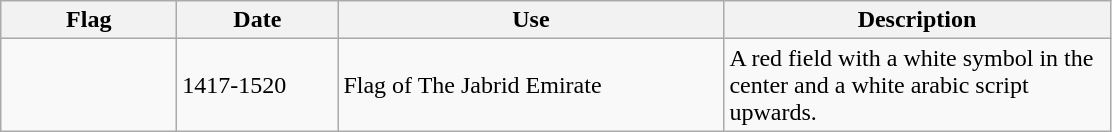<table class="wikitable">
<tr>
<th style="width:110px;">Flag</th>
<th style="width:100px;">Date</th>
<th style="width:250px;">Use</th>
<th style="width:250px;">Description</th>
</tr>
<tr>
<td></td>
<td>1417-1520</td>
<td>Flag of The Jabrid Emirate</td>
<td>A red field with a white symbol in the center and a white arabic script upwards.</td>
</tr>
</table>
